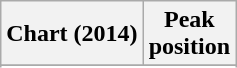<table class="wikitable sortable plainrowheaders" style="text-align:center">
<tr>
<th scope="col">Chart (2014)</th>
<th scope="col">Peak<br> position</th>
</tr>
<tr>
</tr>
<tr>
</tr>
<tr>
</tr>
<tr>
</tr>
<tr>
</tr>
<tr>
</tr>
<tr>
</tr>
</table>
